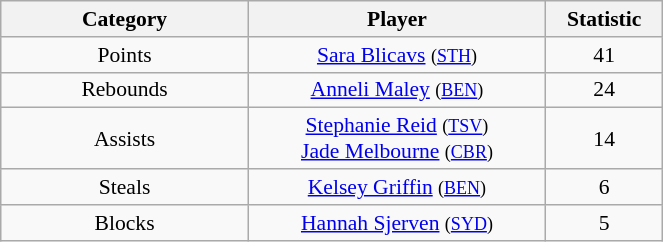<table class="wikitable" style="width: 35%; text-align:center; font-size:90%">
<tr>
<th width=25%>Category</th>
<th width=30%>Player</th>
<th width=10%>Statistic</th>
</tr>
<tr>
<td>Points</td>
<td><a href='#'>Sara Blicavs</a> <small>(<a href='#'>STH</a>)</small></td>
<td>41</td>
</tr>
<tr>
<td>Rebounds</td>
<td><a href='#'>Anneli Maley</a> <small>(<a href='#'>BEN</a>)</small></td>
<td>24</td>
</tr>
<tr>
<td>Assists</td>
<td><a href='#'>Stephanie Reid</a> <small>(<a href='#'>TSV</a>)</small> <br> <a href='#'>Jade Melbourne</a> <small>(<a href='#'>CBR</a>)</small></td>
<td>14</td>
</tr>
<tr>
<td>Steals</td>
<td><a href='#'>Kelsey Griffin</a> <small>(<a href='#'>BEN</a>)</small></td>
<td>6</td>
</tr>
<tr>
<td>Blocks</td>
<td><a href='#'>Hannah Sjerven</a> <small>(<a href='#'>SYD</a>)</small></td>
<td>5</td>
</tr>
</table>
